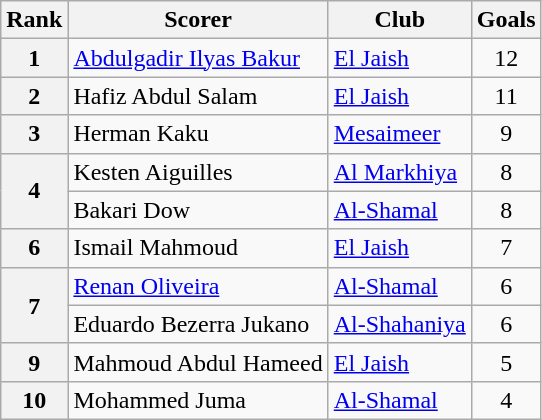<table class="wikitable" style="text-align:center">
<tr>
<th>Rank</th>
<th>Scorer</th>
<th>Club</th>
<th>Goals</th>
</tr>
<tr>
<th rowspan="1">1</th>
<td align="left"> <a href='#'>Abdulgadir Ilyas Bakur</a></td>
<td align="left"><a href='#'>El Jaish</a></td>
<td>12</td>
</tr>
<tr>
<th rowspan="1">2</th>
<td align="left"> Hafiz Abdul Salam</td>
<td align="left"><a href='#'>El Jaish</a></td>
<td>11</td>
</tr>
<tr>
<th rowspan="1">3</th>
<td align="left"> Herman Kaku</td>
<td align="left"><a href='#'>Mesaimeer</a></td>
<td>9</td>
</tr>
<tr>
<th rowspan="2">4</th>
<td align="left"> Kesten Aiguilles</td>
<td align="left"><a href='#'>Al Markhiya</a></td>
<td>8</td>
</tr>
<tr>
<td align="left">Bakari Dow</td>
<td align="left"><a href='#'>Al-Shamal</a></td>
<td>8</td>
</tr>
<tr>
<th rowspan="1">6</th>
<td align="left"> Ismail Mahmoud</td>
<td align="left"><a href='#'>El Jaish</a></td>
<td>7</td>
</tr>
<tr>
<th rowspan="2">7</th>
<td align="left"> <a href='#'>Renan Oliveira</a></td>
<td align="left"><a href='#'>Al-Shamal</a></td>
<td>6</td>
</tr>
<tr>
<td align="left"> Eduardo Bezerra Jukano</td>
<td align="left"><a href='#'>Al-Shahaniya</a></td>
<td>6</td>
</tr>
<tr>
<th rowspan="1">9</th>
<td align="left">Mahmoud Abdul Hameed</td>
<td align="left"><a href='#'>El Jaish</a></td>
<td>5</td>
</tr>
<tr>
<th rowspan="1">10</th>
<td align="left"> Mohammed Juma</td>
<td align="left"><a href='#'>Al-Shamal</a></td>
<td>4</td>
</tr>
</table>
